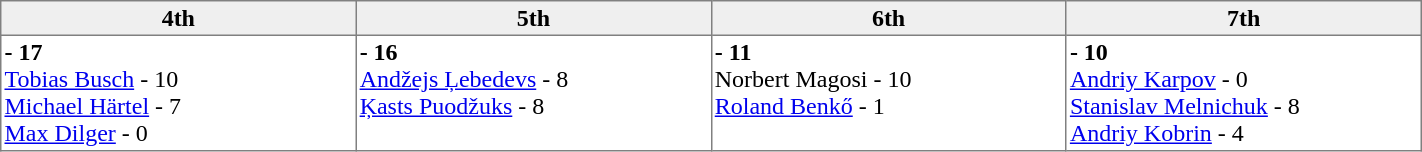<table border="1" cellpadding="2" cellspacing="0"  style="width:75%; border-collapse:collapse;">
<tr style="text-align:left; background:#efefef;">
<th style="width:15%; text-align:center;">4th</th>
<th style="width:15%; text-align:center;">5th</th>
<th style="width:15%; text-align:center;">6th</th>
<th style="width:15%; text-align:center;">7th</th>
</tr>
<tr align=left>
<td valign=top align=left><strong> - 17</strong><br><a href='#'>Tobias Busch</a> - 10 <br><a href='#'>Michael Härtel</a> - 7<br><a href='#'>Max Dilger</a> - 0</td>
<td valign=top align=left><strong> - 16</strong><br><a href='#'>Andžejs Ļebedevs</a> - 8<br><a href='#'>Ķasts Puodžuks</a> - 8</td>
<td valign=top align=left><strong> - 11</strong><br>Norbert Magosi - 10<br><a href='#'>Roland Benkő</a> - 1</td>
<td valign=top align=left><strong> - 10</strong><br><a href='#'>Andriy Karpov</a> - 0<br><a href='#'>Stanislav Melnichuk</a> - 8<br><a href='#'>Andriy Kobrin</a> - 4</td>
</tr>
</table>
